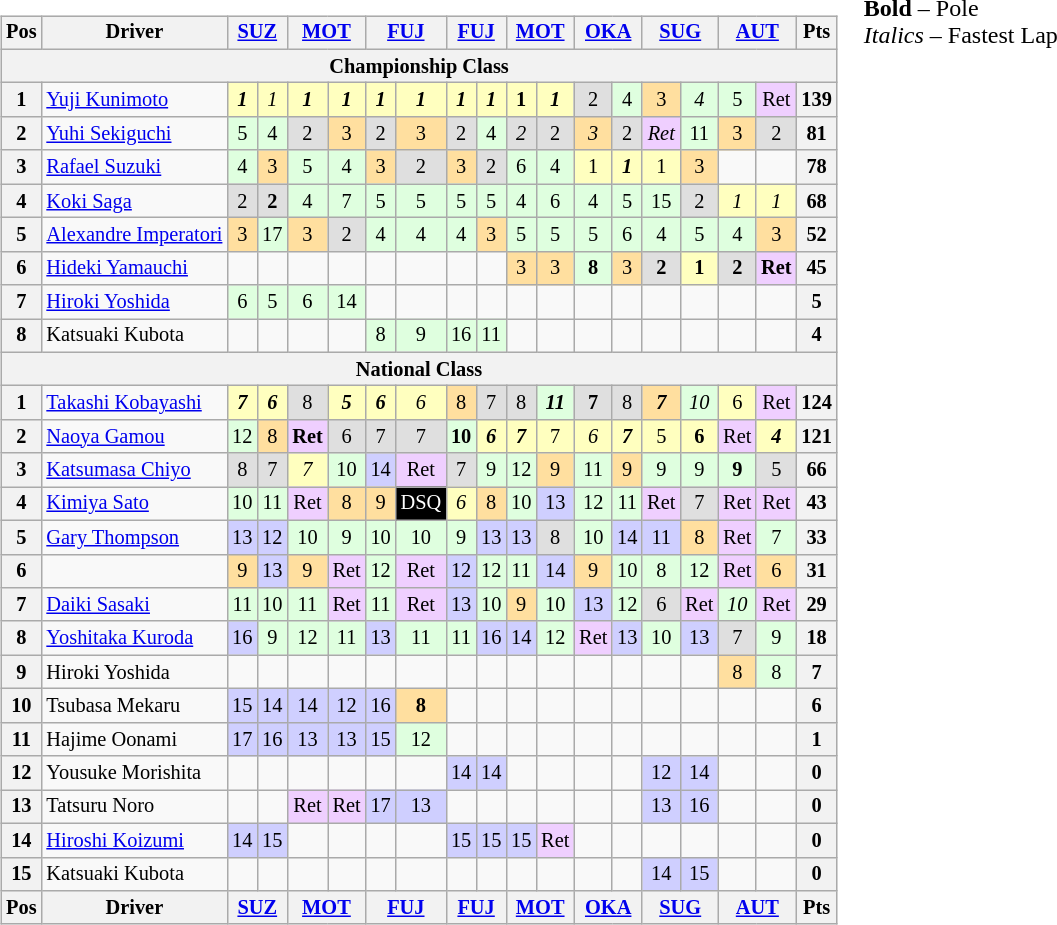<table>
<tr>
<td><br><table class="wikitable" style="font-size: 85%; text-align:center">
<tr valign="top">
<th valign="middle">Pos</th>
<th valign="middle">Driver</th>
<th colspan=2><a href='#'>SUZ</a></th>
<th colspan=2><a href='#'>MOT</a></th>
<th colspan=2><a href='#'>FUJ</a></th>
<th colspan=2><a href='#'>FUJ</a></th>
<th colspan=2><a href='#'>MOT</a></th>
<th colspan=2><a href='#'>OKA</a></th>
<th colspan=2><a href='#'>SUG</a></th>
<th colspan=2><a href='#'>AUT</a></th>
<th valign="middle">Pts</th>
</tr>
<tr>
<th colspan=19>Championship Class</th>
</tr>
<tr>
<th>1</th>
<td align=left> <a href='#'>Yuji Kunimoto</a></td>
<td style="background:#FFFFBF;"><strong><em>1</em></strong></td>
<td style="background:#FFFFBF;"><em>1</em></td>
<td style="background:#FFFFBF;"><strong><em>1</em></strong></td>
<td style="background:#FFFFBF;"><strong><em>1</em></strong></td>
<td style="background:#FFFFBF;"><strong><em>1</em></strong></td>
<td style="background:#FFFFBF;"><strong><em>1</em></strong></td>
<td style="background:#FFFFBF;"><strong><em>1</em></strong></td>
<td style="background:#FFFFBF;"><strong><em>1</em></strong></td>
<td style="background:#FFFFBF;"><strong>1</strong></td>
<td style="background:#FFFFBF;"><strong><em>1</em></strong></td>
<td style="background:#DFDFDF;">2</td>
<td style="background:#DFFFDF;">4</td>
<td style="background:#FFDF9F;">3</td>
<td style="background:#DFFFDF;"><em>4</em></td>
<td style="background:#DFFFDF;">5</td>
<td style="background:#EFCFFF;">Ret</td>
<th>139</th>
</tr>
<tr>
<th>2</th>
<td align=left> <a href='#'>Yuhi Sekiguchi</a></td>
<td style="background:#DFFFDF;">5</td>
<td style="background:#DFFFDF;">4</td>
<td style="background:#DFDFDF;">2</td>
<td style="background:#FFDF9F;">3</td>
<td style="background:#DFDFDF;">2</td>
<td style="background:#FFDF9F;">3</td>
<td style="background:#DFDFDF;">2</td>
<td style="background:#DFFFDF;">4</td>
<td style="background:#DFDFDF;"><em>2</em></td>
<td style="background:#DFDFDF;">2</td>
<td style="background:#FFDF9F;"><em>3</em></td>
<td style="background:#DFDFDF;">2</td>
<td style="background:#EFCFFF;"><em>Ret</em></td>
<td style="background:#DFFFDF;">11</td>
<td style="background:#FFDF9F;">3</td>
<td style="background:#DFDFDF;">2</td>
<th>81</th>
</tr>
<tr>
<th>3</th>
<td align=left> <a href='#'>Rafael Suzuki</a></td>
<td style="background:#DFFFDF;">4</td>
<td style="background:#FFDF9F;">3</td>
<td style="background:#DFFFDF;">5</td>
<td style="background:#DFFFDF;">4</td>
<td style="background:#FFDF9F;">3</td>
<td style="background:#DFDFDF;">2</td>
<td style="background:#FFDF9F;">3</td>
<td style="background:#DFDFDF;">2</td>
<td style="background:#DFFFDF;">6</td>
<td style="background:#DFFFDF;">4</td>
<td style="background:#FFFFBF;">1</td>
<td style="background:#FFFFBF;"><strong><em>1</em></strong></td>
<td style="background:#FFFFBF;">1</td>
<td style="background:#FFDF9F;">3</td>
<td></td>
<td></td>
<th>78</th>
</tr>
<tr>
<th>4</th>
<td align=left> <a href='#'>Koki Saga</a></td>
<td style="background:#DFDFDF;">2</td>
<td style="background:#DFDFDF;"><strong>2</strong></td>
<td style="background:#DFFFDF;">4</td>
<td style="background:#DFFFDF;">7</td>
<td style="background:#DFFFDF;">5</td>
<td style="background:#DFFFDF;">5</td>
<td style="background:#DFFFDF;">5</td>
<td style="background:#DFFFDF;">5</td>
<td style="background:#DFFFDF;">4</td>
<td style="background:#DFFFDF;">6</td>
<td style="background:#DFFFDF;">4</td>
<td style="background:#DFFFDF;">5</td>
<td style="background:#DFFFDF;">15</td>
<td style="background:#DFDFDF;">2</td>
<td style="background:#FFFFBF;"><em>1</em></td>
<td style="background:#FFFFBF;"><em>1</em></td>
<th>68</th>
</tr>
<tr>
<th>5</th>
<td align=left nowrap> <a href='#'>Alexandre Imperatori</a></td>
<td style="background:#FFDF9F;">3</td>
<td style="background:#DFFFDF;">17</td>
<td style="background:#FFDF9F;">3</td>
<td style="background:#DFDFDF;">2</td>
<td style="background:#DFFFDF;">4</td>
<td style="background:#DFFFDF;">4</td>
<td style="background:#DFFFDF;">4</td>
<td style="background:#FFDF9F;">3</td>
<td style="background:#DFFFDF;">5</td>
<td style="background:#DFFFDF;">5</td>
<td style="background:#DFFFDF;">5</td>
<td style="background:#DFFFDF;">6</td>
<td style="background:#DFFFDF;">4</td>
<td style="background:#DFFFDF;">5</td>
<td style="background:#DFFFDF;">4</td>
<td style="background:#FFDF9F;">3</td>
<th>52</th>
</tr>
<tr>
<th>6</th>
<td align=left> <a href='#'>Hideki Yamauchi</a></td>
<td></td>
<td></td>
<td></td>
<td></td>
<td></td>
<td></td>
<td></td>
<td></td>
<td style="background:#FFDF9F;">3</td>
<td style="background:#FFDF9F;">3</td>
<td style="background:#DFFFDF;"><strong>8</strong></td>
<td style="background:#FFDF9F;">3</td>
<td style="background:#DFDFDF;"><strong>2</strong></td>
<td style="background:#FFFFBF;"><strong>1</strong></td>
<td style="background:#DFDFDF;"><strong>2</strong></td>
<td style="background:#EFCFFF;"><strong>Ret</strong></td>
<th>45</th>
</tr>
<tr>
<th>7</th>
<td align=left> <a href='#'>Hiroki Yoshida</a></td>
<td style="background:#DFFFDF;">6</td>
<td style="background:#DFFFDF;">5</td>
<td style="background:#DFFFDF;">6</td>
<td style="background:#DFFFDF;">14</td>
<td></td>
<td></td>
<td></td>
<td></td>
<td></td>
<td></td>
<td></td>
<td></td>
<td></td>
<td></td>
<td></td>
<td></td>
<th>5</th>
</tr>
<tr>
<th>8</th>
<td align=left> Katsuaki Kubota</td>
<td></td>
<td></td>
<td></td>
<td></td>
<td style="background:#DFFFDF;">8</td>
<td style="background:#DFFFDF;">9</td>
<td style="background:#DFFFDF;">16</td>
<td style="background:#DFFFDF;">11</td>
<td></td>
<td></td>
<td></td>
<td></td>
<td></td>
<td></td>
<td></td>
<td></td>
<th>4</th>
</tr>
<tr>
<th colspan=19>National Class</th>
</tr>
<tr>
<th>1</th>
<td align=left> <a href='#'>Takashi Kobayashi</a></td>
<td style="background:#FFFFBF;"><strong><em>7</em></strong></td>
<td style="background:#FFFFBF;"><strong><em>6</em></strong></td>
<td style="background:#DFDFDF;">8</td>
<td style="background:#FFFFBF;"><strong><em>5</em></strong></td>
<td style="background:#FFFFBF;"><strong><em>6</em></strong></td>
<td style="background:#FFFFBF;"><em>6</em></td>
<td style="background:#FFDF9F;">8</td>
<td style="background:#DFDFDF;">7</td>
<td style="background:#DFDFDF;">8</td>
<td style="background:#DFFFDF;"><strong><em>11</em></strong></td>
<td style="background:#DFDFDF;"><strong>7</strong></td>
<td style="background:#DFDFDF;">8</td>
<td style="background:#FFDF9F;"><strong><em>7</em></strong></td>
<td style="background:#DFFFDF;"><em>10</em></td>
<td style="background:#FFFFBF;">6</td>
<td style="background:#EFCFFF;">Ret</td>
<th>124</th>
</tr>
<tr>
<th>2</th>
<td align=left> <a href='#'>Naoya Gamou</a></td>
<td style="background:#DFFFDF;">12</td>
<td style="background:#FFDF9F;">8</td>
<td style="background:#EFCFFF;"><strong>Ret</strong></td>
<td style="background:#DFDFDF;">6</td>
<td style="background:#DFDFDF;">7</td>
<td style="background:#DFDFDF;">7</td>
<td style="background:#DFFFDF;"><strong>10</strong></td>
<td style="background:#FFFFBF;"><strong><em>6</em></strong></td>
<td style="background:#FFFFBF;"><strong><em>7</em></strong></td>
<td style="background:#FFFFBF;">7</td>
<td style="background:#FFFFBF;"><em>6</em></td>
<td style="background:#FFFFBF;"><strong><em>7</em></strong></td>
<td style="background:#FFFFBF;">5</td>
<td style="background:#FFFFBF;"><strong>6</strong></td>
<td style="background:#EFCFFF;">Ret</td>
<td style="background:#FFFFBF;"><strong><em>4</em></strong></td>
<th>121</th>
</tr>
<tr>
<th>3</th>
<td align=left> <a href='#'>Katsumasa Chiyo</a></td>
<td style="background:#DFDFDF;">8</td>
<td style="background:#DFDFDF;">7</td>
<td style="background:#FFFFBF;"><em>7</em></td>
<td style="background:#DFFFDF;">10</td>
<td style="background:#CFCFFF;">14</td>
<td style="background:#EFCFFF;">Ret</td>
<td style="background:#DFDFDF;">7</td>
<td style="background:#DFFFDF;">9</td>
<td style="background:#DFFFDF;">12</td>
<td style="background:#FFDF9F;">9</td>
<td style="background:#DFFFDF;">11</td>
<td style="background:#FFDF9F;">9</td>
<td style="background:#DFFFDF;">9</td>
<td style="background:#DFFFDF;">9</td>
<td style="background:#DFFFDF;"><strong>9</strong></td>
<td style="background:#DFDFDF;">5</td>
<th>66</th>
</tr>
<tr>
<th>4</th>
<td align=left> <a href='#'>Kimiya Sato</a></td>
<td style="background:#DFFFDF;">10</td>
<td style="background:#DFFFDF;">11</td>
<td style="background:#EFCFFF;">Ret</td>
<td style="background:#FFDF9F;">8</td>
<td style="background:#FFDF9F;">9</td>
<td style="background:black; color:white;">DSQ</td>
<td style="background:#FFFFBF;"><em>6</em></td>
<td style="background:#FFDF9F;">8</td>
<td style="background:#DFFFDF;">10</td>
<td style="background:#CFCFFF;">13</td>
<td style="background:#DFFFDF;">12</td>
<td style="background:#DFFFDF;">11</td>
<td style="background:#EFCFFF;">Ret</td>
<td style="background:#DFDFDF;">7</td>
<td style="background:#EFCFFF;">Ret</td>
<td style="background:#EFCFFF;">Ret</td>
<th>43</th>
</tr>
<tr>
<th>5</th>
<td align=left> <a href='#'>Gary Thompson</a></td>
<td style="background:#CFCFFF;">13</td>
<td style="background:#CFCFFF;">12</td>
<td style="background:#DFFFDF;">10</td>
<td style="background:#DFFFDF;">9</td>
<td style="background:#DFFFDF;">10</td>
<td style="background:#DFFFDF;">10</td>
<td style="background:#DFFFDF;">9</td>
<td style="background:#CFCFFF;">13</td>
<td style="background:#CFCFFF;">13</td>
<td style="background:#DFDFDF;">8</td>
<td style="background:#DFFFDF;">10</td>
<td style="background:#CFCFFF;">14</td>
<td style="background:#CFCFFF;">11</td>
<td style="background:#FFDF9F;">8</td>
<td style="background:#EFCFFF;">Ret</td>
<td style="background:#DFFFDF;">7</td>
<th>33</th>
</tr>
<tr>
<th>6</th>
<td align=left> </td>
<td style="background:#FFDF9F;">9</td>
<td style="background:#CFCFFF;">13</td>
<td style="background:#FFDF9F;">9</td>
<td style="background:#EFCFFF;">Ret</td>
<td style="background:#DFFFDF;">12</td>
<td style="background:#EFCFFF;">Ret</td>
<td style="background:#CFCFFF;">12</td>
<td style="background:#DFFFDF;">12</td>
<td style="background:#DFFFDF;">11</td>
<td style="background:#CFCFFF;">14</td>
<td style="background:#FFDF9F;">9</td>
<td style="background:#DFFFDF;">10</td>
<td style="background:#DFFFDF;">8</td>
<td style="background:#DFFFDF;">12</td>
<td style="background:#EFCFFF;">Ret</td>
<td style="background:#FFDF9F;">6</td>
<th>31</th>
</tr>
<tr>
<th>7</th>
<td align=left> <a href='#'>Daiki Sasaki</a></td>
<td style="background:#DFFFDF;">11</td>
<td style="background:#DFFFDF;">10</td>
<td style="background:#DFFFDF;">11</td>
<td style="background:#EFCFFF;">Ret</td>
<td style="background:#DFFFDF;">11</td>
<td style="background:#EFCFFF;">Ret</td>
<td style="background:#CFCFFF;">13</td>
<td style="background:#DFFFDF;">10</td>
<td style="background:#FFDF9F;">9</td>
<td style="background:#DFFFDF;">10</td>
<td style="background:#CFCFFF;">13</td>
<td style="background:#DFFFDF;">12</td>
<td style="background:#DFDFDF;">6</td>
<td style="background:#EFCFFF;">Ret</td>
<td style="background:#DFFFDF;"><em>10</em></td>
<td style="background:#EFCFFF;">Ret</td>
<th>29</th>
</tr>
<tr>
<th>8</th>
<td align=left> <a href='#'>Yoshitaka Kuroda</a></td>
<td style="background:#CFCFFF;">16</td>
<td style="background:#DFFFDF;">9</td>
<td style="background:#DFFFDF;">12</td>
<td style="background:#DFFFDF;">11</td>
<td style="background:#CFCFFF;">13</td>
<td style="background:#DFFFDF;">11</td>
<td style="background:#DFFFDF;">11</td>
<td style="background:#CFCFFF;">16</td>
<td style="background:#CFCFFF;">14</td>
<td style="background:#DFFFDF;">12</td>
<td style="background:#EFCFFF;">Ret</td>
<td style="background:#CFCFFF;">13</td>
<td style="background:#DFFFDF;">10</td>
<td style="background:#CFCFFF;">13</td>
<td style="background:#DFDFDF;">7</td>
<td style="background:#DFFFDF;">9</td>
<th>18</th>
</tr>
<tr>
<th>9</th>
<td align=left> Hiroki Yoshida</td>
<td></td>
<td></td>
<td></td>
<td></td>
<td></td>
<td></td>
<td></td>
<td></td>
<td></td>
<td></td>
<td></td>
<td></td>
<td></td>
<td></td>
<td style="background:#FFDF9F;">8</td>
<td style="background:#DFFFDF;">8</td>
<th>7</th>
</tr>
<tr>
<th>10</th>
<td align=left> Tsubasa Mekaru</td>
<td style="background:#CFCFFF;">15</td>
<td style="background:#CFCFFF;">14</td>
<td style="background:#CFCFFF;">14</td>
<td style="background:#CFCFFF;">12</td>
<td style="background:#CFCFFF;">16</td>
<td style="background:#FFDF9F;"><strong>8</strong></td>
<td></td>
<td></td>
<td></td>
<td></td>
<td></td>
<td></td>
<td></td>
<td></td>
<td></td>
<td></td>
<th>6</th>
</tr>
<tr>
<th>11</th>
<td align=left> Hajime Oonami</td>
<td style="background:#CFCFFF;">17</td>
<td style="background:#CFCFFF;">16</td>
<td style="background:#CFCFFF;">13</td>
<td style="background:#CFCFFF;">13</td>
<td style="background:#CFCFFF;">15</td>
<td style="background:#DFFFDF;">12</td>
<td></td>
<td></td>
<td></td>
<td></td>
<td></td>
<td></td>
<td></td>
<td></td>
<td></td>
<td></td>
<th>1</th>
</tr>
<tr>
<th>12</th>
<td align=left> Yousuke Morishita</td>
<td></td>
<td></td>
<td></td>
<td></td>
<td></td>
<td></td>
<td style="background:#CFCFFF;">14</td>
<td style="background:#CFCFFF;">14</td>
<td></td>
<td></td>
<td></td>
<td></td>
<td style="background:#CFCFFF;">12</td>
<td style="background:#CFCFFF;">14</td>
<td></td>
<td></td>
<th>0</th>
</tr>
<tr>
<th>13</th>
<td align=left> Tatsuru Noro</td>
<td></td>
<td></td>
<td style="background:#EFCFFF;">Ret</td>
<td style="background:#EFCFFF;">Ret</td>
<td style="background:#CFCFFF;">17</td>
<td style="background:#CFCFFF;">13</td>
<td></td>
<td></td>
<td></td>
<td></td>
<td></td>
<td></td>
<td style="background:#CFCFFF;">13</td>
<td style="background:#CFCFFF;">16</td>
<td></td>
<td></td>
<th>0</th>
</tr>
<tr>
<th>14</th>
<td align=left> <a href='#'>Hiroshi Koizumi</a></td>
<td style="background:#CFCFFF;">14</td>
<td style="background:#CFCFFF;">15</td>
<td></td>
<td></td>
<td></td>
<td></td>
<td style="background:#CFCFFF;">15</td>
<td style="background:#CFCFFF;">15</td>
<td style="background:#CFCFFF;">15</td>
<td style="background:#EFCFFF;">Ret</td>
<td></td>
<td></td>
<td></td>
<td></td>
<td></td>
<td></td>
<th>0</th>
</tr>
<tr>
<th>15</th>
<td align=left> Katsuaki Kubota</td>
<td></td>
<td></td>
<td></td>
<td></td>
<td></td>
<td></td>
<td></td>
<td></td>
<td></td>
<td></td>
<td></td>
<td></td>
<td style="background:#CFCFFF;">14</td>
<td style="background:#CFCFFF;">15</td>
<td></td>
<td></td>
<th>0</th>
</tr>
<tr valign="top">
<th valign="middle">Pos</th>
<th valign="middle">Driver</th>
<th colspan=2><a href='#'>SUZ</a></th>
<th colspan=2><a href='#'>MOT</a></th>
<th colspan=2><a href='#'>FUJ</a></th>
<th colspan=2><a href='#'>FUJ</a></th>
<th colspan=2><a href='#'>MOT</a></th>
<th colspan=2><a href='#'>OKA</a></th>
<th colspan=2><a href='#'>SUG</a></th>
<th colspan=2><a href='#'>AUT</a></th>
<th valign="middle">Pts</th>
</tr>
</table>
</td>
<td valign="top"><br>
<span><strong>Bold</strong> – Pole<br><em>Italics</em> – Fastest Lap</span></td>
</tr>
</table>
